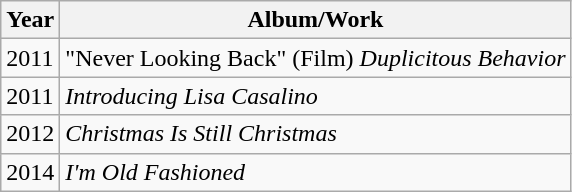<table class="wikitable">
<tr>
<th>Year</th>
<th>Album/Work</th>
</tr>
<tr>
<td>2011</td>
<td>"Never Looking Back" (Film) <em>Duplicitous Behavior</em></td>
</tr>
<tr>
<td>2011</td>
<td><em>Introducing Lisa Casalino</em></td>
</tr>
<tr>
<td>2012</td>
<td><em>Christmas Is Still Christmas</em></td>
</tr>
<tr>
<td>2014</td>
<td><em>I'm Old Fashioned</em></td>
</tr>
</table>
